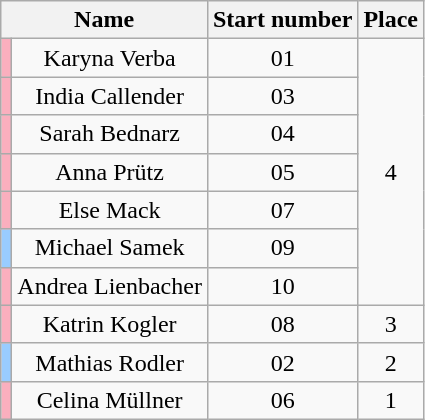<table class="wikitable sortable" style="text-align:center">
<tr>
<th colspan=2>Name</th>
<th>Start number</th>
<th>Place</th>
</tr>
<tr>
<td style="background:#faafbe"></td>
<td>Karyna Verba</td>
<td>01</td>
<td rowspan=7>4</td>
</tr>
<tr>
<td style="background:#faafbe"></td>
<td>India Callender</td>
<td>03</td>
</tr>
<tr>
<td style="background:#faafbe"></td>
<td>Sarah Bednarz</td>
<td>04</td>
</tr>
<tr>
<td style="background:#faafbe"></td>
<td>Anna Prütz</td>
<td>05</td>
</tr>
<tr>
<td style="background:#faafbe"></td>
<td>Else Mack</td>
<td>07</td>
</tr>
<tr>
<td style="background:#9cf;"></td>
<td>Michael Samek</td>
<td>09</td>
</tr>
<tr>
<td style="background:#faafbe"></td>
<td>Andrea Lienbacher</td>
<td>10</td>
</tr>
<tr>
<td style="background:#faafbe"></td>
<td>Katrin Kogler</td>
<td>08</td>
<td>3</td>
</tr>
<tr>
<td style="background:#9cf;"></td>
<td>Mathias Rodler</td>
<td>02</td>
<td>2</td>
</tr>
<tr>
<td style="background:#faafbe"></td>
<td>Celina Müllner</td>
<td>06</td>
<td>1</td>
</tr>
</table>
